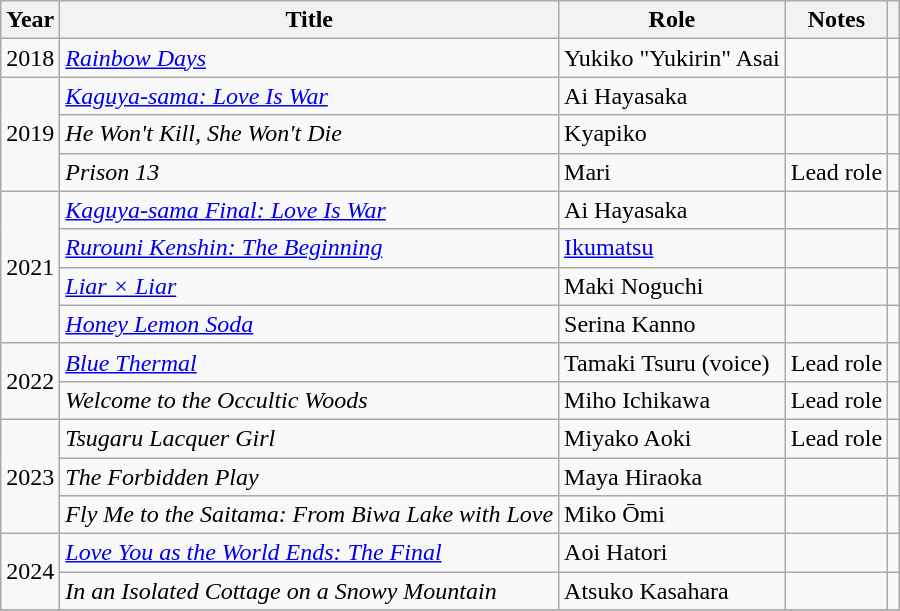<table class="wikitable sortable">
<tr>
<th>Year</th>
<th>Title</th>
<th>Role</th>
<th class="unsortable">Notes</th>
<th class="unsortable"></th>
</tr>
<tr>
<td>2018</td>
<td><em><a href='#'>Rainbow Days</a></em></td>
<td>Yukiko "Yukirin" Asai</td>
<td></td>
<td></td>
</tr>
<tr>
<td rowspan="3">2019</td>
<td><em><a href='#'>Kaguya-sama: Love Is War</a></em></td>
<td>Ai Hayasaka</td>
<td></td>
<td></td>
</tr>
<tr>
<td><em>He Won't Kill, She Won't Die</em></td>
<td>Kyapiko</td>
<td></td>
<td></td>
</tr>
<tr>
<td><em>Prison 13</em></td>
<td>Mari</td>
<td>Lead role</td>
<td></td>
</tr>
<tr>
<td rowspan="4">2021</td>
<td><em><a href='#'>Kaguya-sama Final: Love Is War</a></em></td>
<td>Ai Hayasaka</td>
<td></td>
<td></td>
</tr>
<tr>
<td><em><a href='#'>Rurouni Kenshin: The Beginning</a></em></td>
<td><a href='#'>Ikumatsu</a></td>
<td></td>
<td></td>
</tr>
<tr>
<td><em><a href='#'>Liar × Liar</a></em></td>
<td>Maki Noguchi</td>
<td></td>
<td></td>
</tr>
<tr>
<td><em><a href='#'>Honey Lemon Soda</a></em></td>
<td>Serina Kanno</td>
<td></td>
<td></td>
</tr>
<tr>
<td rowspan="2">2022</td>
<td><em><a href='#'>Blue Thermal</a></em></td>
<td>Tamaki Tsuru (voice)</td>
<td>Lead role</td>
<td></td>
</tr>
<tr>
<td><em>Welcome to the Occultic Woods</em></td>
<td>Miho Ichikawa</td>
<td>Lead role</td>
<td></td>
</tr>
<tr>
<td rowspan=3>2023</td>
<td><em>Tsugaru Lacquer Girl</em></td>
<td>Miyako Aoki</td>
<td>Lead role</td>
<td></td>
</tr>
<tr>
<td><em>The Forbidden Play</em></td>
<td>Maya Hiraoka</td>
<td></td>
<td></td>
</tr>
<tr>
<td><em>Fly Me to the Saitama: From Biwa Lake with Love</em></td>
<td>Miko Ōmi</td>
<td></td>
<td></td>
</tr>
<tr>
<td rowspan=2>2024</td>
<td><em><a href='#'>Love You as the World Ends: The Final</a></em></td>
<td>Aoi Hatori</td>
<td></td>
<td></td>
</tr>
<tr>
<td><em>In an Isolated Cottage on a Snowy Mountain</em></td>
<td>Atsuko Kasahara</td>
<td></td>
<td></td>
</tr>
<tr>
</tr>
</table>
